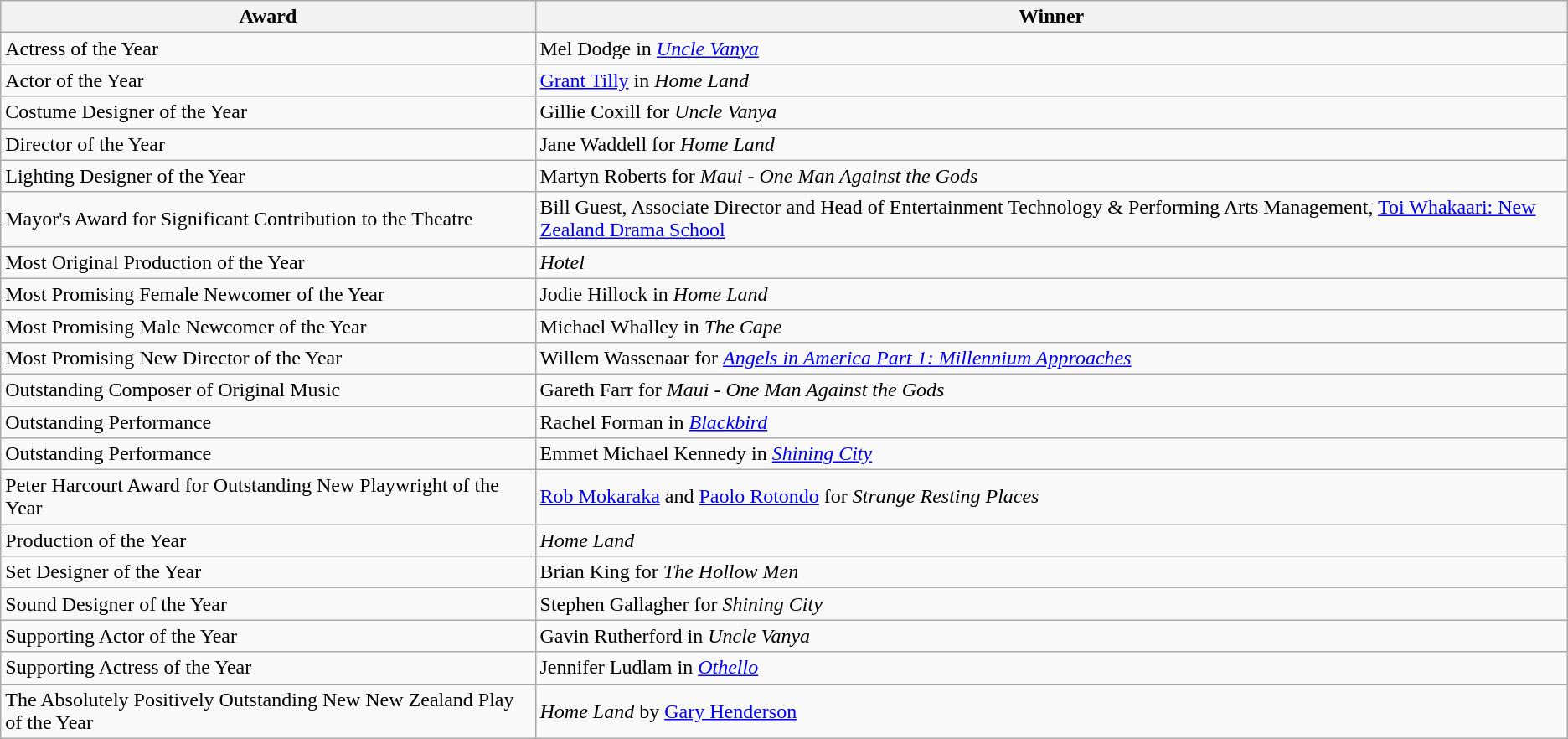<table class="wikitable sortable">
<tr>
<th>Award</th>
<th>Winner</th>
</tr>
<tr>
<td>Actress of the Year</td>
<td>Mel Dodge in <em><a href='#'>Uncle Vanya</a></em></td>
</tr>
<tr>
<td>Actor of the Year</td>
<td><a href='#'>Grant Tilly</a> in <em>Home Land</em></td>
</tr>
<tr>
<td>Costume Designer of the Year</td>
<td>Gillie Coxill for <em>Uncle Vanya</em></td>
</tr>
<tr>
<td>Director of the Year</td>
<td>Jane Waddell for <em>Home Land</em></td>
</tr>
<tr>
<td>Lighting Designer of the Year</td>
<td>Martyn Roberts for <em>Maui - One Man Against the Gods</em></td>
</tr>
<tr>
<td>Mayor's Award for Significant Contribution to the Theatre</td>
<td>Bill Guest,  Associate Director and Head of Entertainment Technology & Performing Arts Management, <a href='#'>Toi Whakaari: New Zealand Drama School</a></td>
</tr>
<tr>
<td>Most Original Production of the Year</td>
<td><em>Hotel</em></td>
</tr>
<tr>
<td>Most Promising Female Newcomer of the Year</td>
<td>Jodie Hillock in <em>Home Land</em></td>
</tr>
<tr>
<td>Most Promising Male Newcomer of the Year</td>
<td>Michael Whalley in <em>The Cape</em></td>
</tr>
<tr>
<td>Most Promising New Director of the Year</td>
<td>Willem Wassenaar for <em><a href='#'>Angels in America Part 1: Millennium Approaches</a></em></td>
</tr>
<tr>
<td>Outstanding Composer of Original Music</td>
<td>Gareth Farr for <em>Maui - One Man Against the Gods</em></td>
</tr>
<tr>
<td>Outstanding Performance</td>
<td>Rachel Forman in <em><a href='#'>Blackbird</a></em></td>
</tr>
<tr>
<td>Outstanding Performance</td>
<td>Emmet Michael Kennedy in <em><a href='#'>Shining City</a></em></td>
</tr>
<tr>
<td>Peter Harcourt Award for Outstanding New Playwright of the Year</td>
<td><a href='#'>Rob Mokaraka</a> and <a href='#'>Paolo Rotondo</a> for <em>Strange Resting Places</em></td>
</tr>
<tr>
<td>Production of the Year</td>
<td><em>Home Land</em></td>
</tr>
<tr>
<td>Set Designer of the Year</td>
<td>Brian King for <em>The Hollow Men</em></td>
</tr>
<tr>
<td>Sound Designer of the Year</td>
<td>Stephen Gallagher for <em>Shining City</em></td>
</tr>
<tr>
<td>Supporting Actor of the Year</td>
<td>Gavin Rutherford in <em>Uncle Vanya</em></td>
</tr>
<tr>
<td>Supporting Actress of the Year</td>
<td>Jennifer Ludlam in <em><a href='#'>Othello</a></em></td>
</tr>
<tr>
<td>The Absolutely Positively Outstanding New New Zealand Play of the Year</td>
<td><em>Home Land</em> by <a href='#'>Gary Henderson</a></td>
</tr>
</table>
